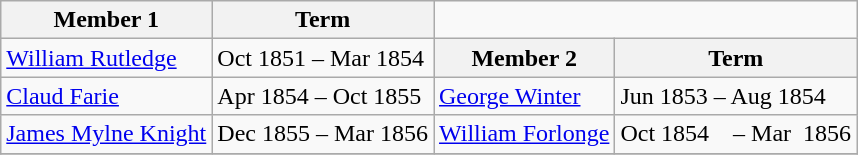<table class="wikitable">
<tr>
<th>Member 1</th>
<th>Term</th>
</tr>
<tr>
<td><a href='#'>William Rutledge</a></td>
<td>Oct 1851 – Mar 1854</td>
<th>Member 2</th>
<th>Term</th>
</tr>
<tr>
<td><a href='#'>Claud Farie</a></td>
<td>Apr 1854 – Oct 1855</td>
<td><a href='#'>George Winter</a></td>
<td>Jun 1853 – Aug 1854</td>
</tr>
<tr>
<td><a href='#'>James Mylne Knight</a></td>
<td>Dec 1855 – Mar 1856</td>
<td><a href='#'>William Forlonge</a></td>
<td>Oct 1854    – Mar  1856</td>
</tr>
<tr>
</tr>
</table>
